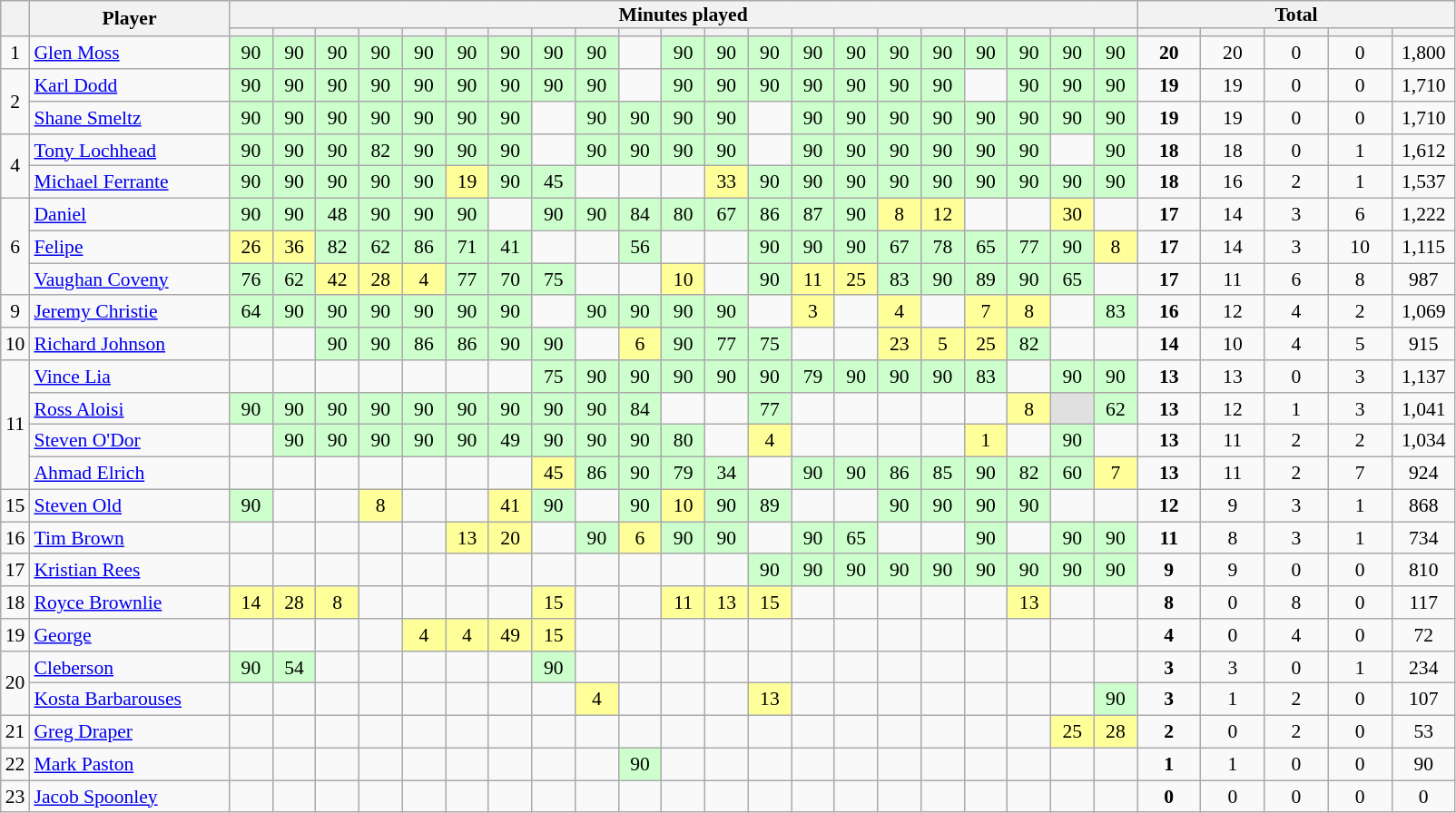<table class="wikitable" style="text-align:center; line-height: 90%; font-size:90%;">
<tr>
<th rowspan=2></th>
<th rowspan="2" style="width:140px;">Player</th>
<th colspan=21>Minutes played</th>
<th colspan=5>Total</th>
</tr>
<tr>
<th width=25></th>
<th width=25></th>
<th width=25></th>
<th width=25></th>
<th width=25></th>
<th width=25></th>
<th width=25></th>
<th width=25></th>
<th width=25></th>
<th width=25></th>
<th width=25></th>
<th width=25></th>
<th width=25></th>
<th width=25></th>
<th width=25></th>
<th width=25></th>
<th width=25></th>
<th width=25></th>
<th width=25></th>
<th width=25></th>
<th width=25></th>
<th width=40></th>
<th width=40></th>
<th width=40></th>
<th width=40></th>
<th width=40></th>
</tr>
<tr>
<td>1</td>
<td align=left height=17> <a href='#'>Glen Moss</a></td>
<td bgcolor=#CCFFCC>90</td>
<td bgcolor=#CCFFCC>90</td>
<td bgcolor=#CCFFCC>90</td>
<td bgcolor=#CCFFCC>90</td>
<td bgcolor=#CCFFCC>90</td>
<td bgcolor=#CCFFCC>90</td>
<td bgcolor=#CCFFCC>90</td>
<td bgcolor=#CCFFCC>90</td>
<td bgcolor=#CCFFCC>90</td>
<td></td>
<td bgcolor=#CCFFCC>90</td>
<td bgcolor=#CCFFCC>90</td>
<td bgcolor=#CCFFCC>90</td>
<td bgcolor=#CCFFCC>90</td>
<td bgcolor=#CCFFCC>90</td>
<td bgcolor=#CCFFCC>90</td>
<td bgcolor=#CCFFCC>90</td>
<td bgcolor=#CCFFCC>90</td>
<td bgcolor=#CCFFCC>90</td>
<td bgcolor=#CCFFCC>90</td>
<td bgcolor=#CCFFCC>90</td>
<td><strong>20</strong></td>
<td>20</td>
<td>0</td>
<td>0</td>
<td>1,800</td>
</tr>
<tr>
<td rowspan=2>2</td>
<td align=left height=17> <a href='#'>Karl Dodd</a></td>
<td bgcolor=#CCFFCC>90</td>
<td bgcolor=#CCFFCC>90</td>
<td bgcolor=#CCFFCC>90</td>
<td bgcolor=#CCFFCC>90</td>
<td bgcolor=#CCFFCC>90</td>
<td bgcolor=#CCFFCC>90</td>
<td bgcolor=#CCFFCC>90</td>
<td bgcolor=#CCFFCC>90</td>
<td bgcolor=#CCFFCC>90</td>
<td></td>
<td bgcolor=#CCFFCC>90</td>
<td bgcolor=#CCFFCC>90</td>
<td bgcolor=#CCFFCC>90</td>
<td bgcolor=#CCFFCC>90</td>
<td bgcolor=#CCFFCC>90</td>
<td bgcolor=#CCFFCC>90</td>
<td bgcolor=#CCFFCC>90</td>
<td></td>
<td bgcolor=#CCFFCC>90</td>
<td bgcolor=#CCFFCC>90</td>
<td bgcolor=#CCFFCC>90</td>
<td><strong>19</strong></td>
<td>19</td>
<td>0</td>
<td>0</td>
<td>1,710</td>
</tr>
<tr>
<td align=left height=17> <a href='#'>Shane Smeltz</a></td>
<td bgcolor=#CCFFCC>90</td>
<td bgcolor=#CCFFCC>90</td>
<td bgcolor=#CCFFCC>90</td>
<td bgcolor=#CCFFCC>90</td>
<td bgcolor=#CCFFCC>90</td>
<td bgcolor=#CCFFCC>90</td>
<td bgcolor=#CCFFCC>90</td>
<td></td>
<td bgcolor=#CCFFCC>90</td>
<td bgcolor=#CCFFCC>90</td>
<td bgcolor=#CCFFCC>90</td>
<td bgcolor=#CCFFCC>90</td>
<td></td>
<td bgcolor=#CCFFCC>90</td>
<td bgcolor=#CCFFCC>90</td>
<td bgcolor=#CCFFCC>90</td>
<td bgcolor=#CCFFCC>90</td>
<td bgcolor=#CCFFCC>90</td>
<td bgcolor=#CCFFCC>90</td>
<td bgcolor=#CCFFCC>90</td>
<td bgcolor=#CCFFCC>90</td>
<td><strong>19</strong></td>
<td>19</td>
<td>0</td>
<td>0</td>
<td>1,710</td>
</tr>
<tr>
<td rowspan=2>4</td>
<td align=left height=17> <a href='#'>Tony Lochhead</a></td>
<td bgcolor=#CCFFCC>90</td>
<td bgcolor=#CCFFCC>90</td>
<td bgcolor=#CCFFCC>90</td>
<td bgcolor=#CCFFCC>82</td>
<td bgcolor=#CCFFCC>90</td>
<td bgcolor=#CCFFCC>90</td>
<td bgcolor=#CCFFCC>90</td>
<td></td>
<td bgcolor=#CCFFCC>90</td>
<td bgcolor=#CCFFCC>90</td>
<td bgcolor=#CCFFCC>90</td>
<td bgcolor=#CCFFCC>90</td>
<td></td>
<td bgcolor=#CCFFCC>90</td>
<td bgcolor=#CCFFCC>90</td>
<td bgcolor=#CCFFCC>90</td>
<td bgcolor=#CCFFCC>90</td>
<td bgcolor=#CCFFCC>90</td>
<td bgcolor=#CCFFCC>90</td>
<td></td>
<td bgcolor=#CCFFCC>90</td>
<td><strong>18</strong></td>
<td>18</td>
<td>0</td>
<td>1</td>
<td>1,612</td>
</tr>
<tr>
<td align=left height=17> <a href='#'>Michael Ferrante</a></td>
<td bgcolor=#CCFFCC>90</td>
<td bgcolor=#CCFFCC>90</td>
<td bgcolor=#CCFFCC>90</td>
<td bgcolor=#CCFFCC>90</td>
<td bgcolor=#CCFFCC>90</td>
<td bgcolor=#FFFF99>19</td>
<td bgcolor=#CCFFCC>90</td>
<td bgcolor=#CCFFCC>45</td>
<td></td>
<td></td>
<td></td>
<td bgcolor=#FFFF99>33</td>
<td bgcolor=#CCFFCC>90</td>
<td bgcolor=#CCFFCC>90</td>
<td bgcolor=#CCFFCC>90</td>
<td bgcolor=#CCFFCC>90</td>
<td bgcolor=#CCFFCC>90</td>
<td bgcolor=#CCFFCC>90</td>
<td bgcolor=#CCFFCC>90</td>
<td bgcolor=#CCFFCC>90</td>
<td bgcolor=#CCFFCC>90</td>
<td><strong>18</strong></td>
<td>16</td>
<td>2</td>
<td>1</td>
<td>1,537</td>
</tr>
<tr>
<td rowspan=3>6</td>
<td align=left height=17> <a href='#'>Daniel</a></td>
<td bgcolor=#CCFFCC>90</td>
<td bgcolor=#CCFFCC>90</td>
<td bgcolor=#CCFFCC>48</td>
<td bgcolor=#CCFFCC>90</td>
<td bgcolor=#CCFFCC>90</td>
<td bgcolor=#CCFFCC>90</td>
<td></td>
<td bgcolor=#CCFFCC>90</td>
<td bgcolor=#CCFFCC>90</td>
<td bgcolor=#CCFFCC>84</td>
<td bgcolor=#CCFFCC>80</td>
<td bgcolor=#CCFFCC>67</td>
<td bgcolor=#CCFFCC>86</td>
<td bgcolor=#CCFFCC>87</td>
<td bgcolor=#CCFFCC>90</td>
<td bgcolor=#FFFF99>8</td>
<td bgcolor=#FFFF99>12</td>
<td></td>
<td></td>
<td bgcolor=#FFFF99>30</td>
<td></td>
<td><strong>17</strong></td>
<td>14</td>
<td>3</td>
<td>6</td>
<td>1,222</td>
</tr>
<tr>
<td align=left height=17> <a href='#'>Felipe</a></td>
<td bgcolor=#FFFF99>26</td>
<td bgcolor=#FFFF99>36</td>
<td bgcolor=#CCFFCC>82</td>
<td bgcolor=#CCFFCC>62</td>
<td bgcolor=#CCFFCC>86</td>
<td bgcolor=#CCFFCC>71</td>
<td bgcolor=#CCFFCC>41</td>
<td></td>
<td></td>
<td bgcolor=#CCFFCC>56</td>
<td></td>
<td></td>
<td bgcolor=#CCFFCC>90</td>
<td bgcolor=#CCFFCC>90</td>
<td bgcolor=#CCFFCC>90</td>
<td bgcolor=#CCFFCC>67</td>
<td bgcolor=#CCFFCC>78</td>
<td bgcolor=#CCFFCC>65</td>
<td bgcolor=#CCFFCC>77</td>
<td bgcolor=#CCFFCC>90</td>
<td bgcolor=#FFFF99>8</td>
<td><strong>17</strong></td>
<td>14</td>
<td>3</td>
<td>10</td>
<td>1,115</td>
</tr>
<tr>
<td align=left height=17> <a href='#'>Vaughan Coveny</a></td>
<td bgcolor=#CCFFCC>76</td>
<td bgcolor=#CCFFCC>62</td>
<td bgcolor=#FFFF99>42</td>
<td bgcolor=#FFFF99>28</td>
<td bgcolor=#FFFF99>4</td>
<td bgcolor=#CCFFCC>77</td>
<td bgcolor=#CCFFCC>70</td>
<td bgcolor=#CCFFCC>75</td>
<td></td>
<td></td>
<td bgcolor=#FFFF99>10</td>
<td></td>
<td bgcolor=#CCFFCC>90</td>
<td bgcolor=#FFFF99>11</td>
<td bgcolor=#FFFF99>25</td>
<td bgcolor=#CCFFCC>83</td>
<td bgcolor=#CCFFCC>90</td>
<td bgcolor=#CCFFCC>89</td>
<td bgcolor=#CCFFCC>90</td>
<td bgcolor=#CCFFCC>65</td>
<td></td>
<td><strong>17</strong></td>
<td>11</td>
<td>6</td>
<td>8</td>
<td>987</td>
</tr>
<tr>
<td>9</td>
<td align=left height=17> <a href='#'>Jeremy Christie</a></td>
<td bgcolor=#CCFFCC>64</td>
<td bgcolor=#CCFFCC>90</td>
<td bgcolor=#CCFFCC>90</td>
<td bgcolor=#CCFFCC>90</td>
<td bgcolor=#CCFFCC>90</td>
<td bgcolor=#CCFFCC>90</td>
<td bgcolor=#CCFFCC>90</td>
<td></td>
<td bgcolor=#CCFFCC>90</td>
<td bgcolor=#CCFFCC>90</td>
<td bgcolor=#CCFFCC>90</td>
<td bgcolor=#CCFFCC>90</td>
<td></td>
<td bgcolor=#FFFF99>3</td>
<td></td>
<td bgcolor=#FFFF99>4</td>
<td></td>
<td bgcolor=#FFFF99>7</td>
<td bgcolor=#FFFF99>8</td>
<td></td>
<td bgcolor=#CCFFCC>83</td>
<td><strong>16</strong></td>
<td>12</td>
<td>4</td>
<td>2</td>
<td>1,069</td>
</tr>
<tr>
<td>10</td>
<td align=left height=17> <a href='#'>Richard Johnson</a></td>
<td></td>
<td></td>
<td bgcolor=#CCFFCC>90</td>
<td bgcolor=#CCFFCC>90</td>
<td bgcolor=#CCFFCC>86</td>
<td bgcolor=#CCFFCC>86</td>
<td bgcolor=#CCFFCC>90</td>
<td bgcolor=#CCFFCC>90</td>
<td></td>
<td bgcolor=#FFFF99>6</td>
<td bgcolor=#CCFFCC>90</td>
<td bgcolor=#CCFFCC>77</td>
<td bgcolor=#CCFFCC>75</td>
<td></td>
<td></td>
<td bgcolor=#FFFF99>23</td>
<td bgcolor=#FFFF99>5</td>
<td bgcolor=#FFFF99>25</td>
<td bgcolor=#CCFFCC>82</td>
<td></td>
<td></td>
<td><strong>14</strong></td>
<td>10</td>
<td>4</td>
<td>5</td>
<td>915</td>
</tr>
<tr>
<td rowspan=4>11</td>
<td align=left height=17> <a href='#'>Vince Lia</a></td>
<td></td>
<td></td>
<td></td>
<td></td>
<td></td>
<td></td>
<td></td>
<td bgcolor=#CCFFCC>75</td>
<td bgcolor=#CCFFCC>90</td>
<td bgcolor=#CCFFCC>90</td>
<td bgcolor=#CCFFCC>90</td>
<td bgcolor=#CCFFCC>90</td>
<td bgcolor=#CCFFCC>90</td>
<td bgcolor=#CCFFCC>79</td>
<td bgcolor=#CCFFCC>90</td>
<td bgcolor=#CCFFCC>90</td>
<td bgcolor=#CCFFCC>90</td>
<td bgcolor=#CCFFCC>83</td>
<td></td>
<td bgcolor=#CCFFCC>90</td>
<td bgcolor=#CCFFCC>90</td>
<td><strong>13</strong></td>
<td>13</td>
<td>0</td>
<td>3</td>
<td>1,137</td>
</tr>
<tr>
<td align=left height=17> <a href='#'>Ross Aloisi</a></td>
<td bgcolor=#CCFFCC>90</td>
<td bgcolor=#CCFFCC>90</td>
<td bgcolor=#CCFFCC>90</td>
<td bgcolor=#CCFFCC>90</td>
<td bgcolor=#CCFFCC>90</td>
<td bgcolor=#CCFFCC>90</td>
<td bgcolor=#CCFFCC>90</td>
<td bgcolor=#CCFFCC>90</td>
<td bgcolor=#CCFFCC>90</td>
<td bgcolor=#CCFFCC>84</td>
<td></td>
<td></td>
<td bgcolor=#CCFFCC>77</td>
<td></td>
<td></td>
<td></td>
<td></td>
<td></td>
<td bgcolor=#FFFF99>8</td>
<td style="background:#e0e0e0;"></td>
<td bgcolor=#CCFFCC>62</td>
<td><strong>13</strong></td>
<td>12</td>
<td>1</td>
<td>3</td>
<td>1,041</td>
</tr>
<tr>
<td align=left height=17> <a href='#'>Steven O'Dor</a></td>
<td></td>
<td bgcolor=#CCFFCC>90</td>
<td bgcolor=#CCFFCC>90</td>
<td bgcolor=#CCFFCC>90</td>
<td bgcolor=#CCFFCC>90</td>
<td bgcolor=#CCFFCC>90</td>
<td bgcolor=#CCFFCC>49</td>
<td bgcolor=#CCFFCC>90</td>
<td bgcolor=#CCFFCC>90</td>
<td bgcolor=#CCFFCC>90</td>
<td bgcolor=#CCFFCC>80</td>
<td></td>
<td bgcolor=#FFFF99>4</td>
<td></td>
<td></td>
<td></td>
<td></td>
<td bgcolor=#FFFF99>1</td>
<td></td>
<td bgcolor=#CCFFCC>90</td>
<td></td>
<td><strong>13</strong></td>
<td>11</td>
<td>2</td>
<td>2</td>
<td>1,034</td>
</tr>
<tr>
<td align=left height=17> <a href='#'>Ahmad Elrich</a></td>
<td></td>
<td></td>
<td></td>
<td></td>
<td></td>
<td></td>
<td></td>
<td bgcolor=#FFFF99>45</td>
<td bgcolor=#CCFFCC>86</td>
<td bgcolor=#CCFFCC>90</td>
<td bgcolor=#CCFFCC>79</td>
<td bgcolor=#CCFFCC>34</td>
<td></td>
<td bgcolor=#CCFFCC>90</td>
<td bgcolor=#CCFFCC>90</td>
<td bgcolor=#CCFFCC>86</td>
<td bgcolor=#CCFFCC>85</td>
<td bgcolor=#CCFFCC>90</td>
<td bgcolor=#CCFFCC>82</td>
<td bgcolor=#CCFFCC>60</td>
<td bgcolor=#FFFF99>7</td>
<td><strong>13</strong></td>
<td>11</td>
<td>2</td>
<td>7</td>
<td>924</td>
</tr>
<tr>
<td>15</td>
<td align=left height=17> <a href='#'>Steven Old</a></td>
<td bgcolor=#CCFFCC>90</td>
<td></td>
<td></td>
<td bgcolor=#FFFF99>8</td>
<td></td>
<td></td>
<td bgcolor=#FFFF99>41</td>
<td bgcolor=#CCFFCC>90</td>
<td></td>
<td bgcolor=#CCFFCC>90</td>
<td bgcolor=#FFFF99>10</td>
<td bgcolor=#CCFFCC>90</td>
<td bgcolor=#CCFFCC>89</td>
<td></td>
<td></td>
<td bgcolor=#CCFFCC>90</td>
<td bgcolor=#CCFFCC>90</td>
<td bgcolor=#CCFFCC>90</td>
<td bgcolor=#CCFFCC>90</td>
<td></td>
<td></td>
<td><strong>12</strong></td>
<td>9</td>
<td>3</td>
<td>1</td>
<td>868</td>
</tr>
<tr>
<td>16</td>
<td align=left height=17> <a href='#'>Tim Brown</a></td>
<td></td>
<td></td>
<td></td>
<td></td>
<td></td>
<td bgcolor=#FFFF99>13</td>
<td bgcolor=#FFFF99>20</td>
<td></td>
<td bgcolor=#CCFFCC>90</td>
<td bgcolor=#FFFF99>6</td>
<td bgcolor=#CCFFCC>90</td>
<td bgcolor=#CCFFCC>90</td>
<td></td>
<td bgcolor=#CCFFCC>90</td>
<td bgcolor=#CCFFCC>65</td>
<td></td>
<td></td>
<td bgcolor=#CCFFCC>90</td>
<td></td>
<td bgcolor=#CCFFCC>90</td>
<td bgcolor=#CCFFCC>90</td>
<td><strong>11</strong></td>
<td>8</td>
<td>3</td>
<td>1</td>
<td>734</td>
</tr>
<tr>
<td>17</td>
<td align=left height=17> <a href='#'>Kristian Rees</a></td>
<td></td>
<td></td>
<td></td>
<td></td>
<td></td>
<td></td>
<td></td>
<td></td>
<td></td>
<td></td>
<td></td>
<td></td>
<td bgcolor=#CCFFCC>90</td>
<td bgcolor=#CCFFCC>90</td>
<td bgcolor=#CCFFCC>90</td>
<td bgcolor=#CCFFCC>90</td>
<td bgcolor=#CCFFCC>90</td>
<td bgcolor=#CCFFCC>90</td>
<td bgcolor=#CCFFCC>90</td>
<td bgcolor=#CCFFCC>90</td>
<td bgcolor=#CCFFCC>90</td>
<td><strong>9</strong></td>
<td>9</td>
<td>0</td>
<td>0</td>
<td>810</td>
</tr>
<tr>
<td>18</td>
<td align=left height=17> <a href='#'>Royce Brownlie</a></td>
<td bgcolor=#FFFF99>14</td>
<td bgcolor=#FFFF99>28</td>
<td bgcolor=#FFFF99>8</td>
<td></td>
<td></td>
<td></td>
<td></td>
<td bgcolor=#FFFF99>15</td>
<td></td>
<td></td>
<td bgcolor=#FFFF99>11</td>
<td bgcolor=#FFFF99>13</td>
<td bgcolor=#FFFF99>15</td>
<td></td>
<td></td>
<td></td>
<td></td>
<td></td>
<td bgcolor=#FFFF99>13</td>
<td></td>
<td></td>
<td><strong>8</strong></td>
<td>0</td>
<td>8</td>
<td>0</td>
<td>117</td>
</tr>
<tr>
<td>19</td>
<td align=left height=17> <a href='#'>George</a></td>
<td></td>
<td></td>
<td></td>
<td></td>
<td bgcolor=#FFFF99>4</td>
<td bgcolor=#FFFF99>4</td>
<td bgcolor=#FFFF99>49</td>
<td bgcolor=#FFFF99>15</td>
<td></td>
<td></td>
<td></td>
<td></td>
<td></td>
<td></td>
<td></td>
<td></td>
<td></td>
<td></td>
<td></td>
<td></td>
<td></td>
<td><strong>4</strong></td>
<td>0</td>
<td>4</td>
<td>0</td>
<td>72</td>
</tr>
<tr>
<td rowspan=2>20</td>
<td align=left height=17> <a href='#'>Cleberson</a></td>
<td bgcolor=#CCFFCC>90</td>
<td bgcolor=#CCFFCC>54</td>
<td></td>
<td></td>
<td></td>
<td></td>
<td></td>
<td bgcolor=#CCFFCC>90</td>
<td></td>
<td></td>
<td></td>
<td></td>
<td></td>
<td></td>
<td></td>
<td></td>
<td></td>
<td></td>
<td></td>
<td></td>
<td></td>
<td><strong>3</strong></td>
<td>3</td>
<td>0</td>
<td>1</td>
<td>234</td>
</tr>
<tr>
<td align=left height=17> <a href='#'>Kosta Barbarouses</a></td>
<td></td>
<td></td>
<td></td>
<td></td>
<td></td>
<td></td>
<td></td>
<td></td>
<td bgcolor=#FFFF99>4</td>
<td></td>
<td></td>
<td></td>
<td bgcolor=#FFFF99>13</td>
<td></td>
<td></td>
<td></td>
<td></td>
<td></td>
<td></td>
<td></td>
<td bgcolor=#CCFFCC>90</td>
<td><strong>3</strong></td>
<td>1</td>
<td>2</td>
<td>0</td>
<td>107</td>
</tr>
<tr>
<td>21</td>
<td align=left height=17> <a href='#'>Greg Draper</a></td>
<td></td>
<td></td>
<td></td>
<td></td>
<td></td>
<td></td>
<td></td>
<td></td>
<td></td>
<td></td>
<td></td>
<td></td>
<td></td>
<td></td>
<td></td>
<td></td>
<td></td>
<td></td>
<td></td>
<td bgcolor=#FFFF99>25</td>
<td bgcolor=#FFFF99>28</td>
<td><strong>2</strong></td>
<td>0</td>
<td>2</td>
<td>0</td>
<td>53</td>
</tr>
<tr>
<td>22</td>
<td align=left height=17> <a href='#'>Mark Paston</a></td>
<td></td>
<td></td>
<td></td>
<td></td>
<td></td>
<td></td>
<td></td>
<td></td>
<td></td>
<td bgcolor=#CCFFCC>90</td>
<td></td>
<td></td>
<td></td>
<td></td>
<td></td>
<td></td>
<td></td>
<td></td>
<td></td>
<td></td>
<td></td>
<td><strong>1</strong></td>
<td>1</td>
<td>0</td>
<td>0</td>
<td>90</td>
</tr>
<tr>
<td>23</td>
<td align=left height=17> <a href='#'>Jacob Spoonley</a></td>
<td></td>
<td></td>
<td></td>
<td></td>
<td></td>
<td></td>
<td></td>
<td></td>
<td></td>
<td></td>
<td></td>
<td></td>
<td></td>
<td></td>
<td></td>
<td></td>
<td></td>
<td></td>
<td></td>
<td></td>
<td></td>
<td><strong>0</strong></td>
<td>0</td>
<td>0</td>
<td>0</td>
<td>0</td>
</tr>
</table>
